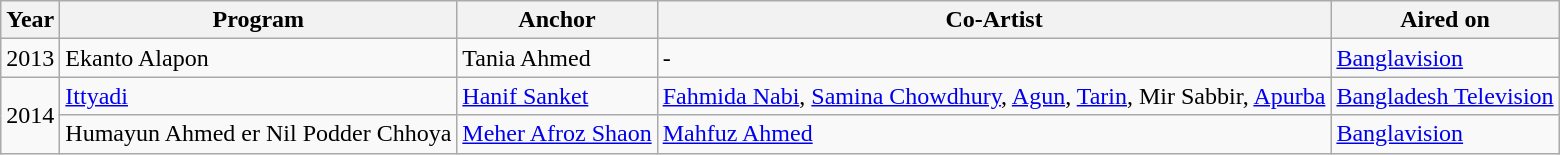<table class="wikitable">
<tr>
<th>Year</th>
<th>Program</th>
<th>Anchor</th>
<th>Co-Artist</th>
<th>Aired on</th>
</tr>
<tr>
<td>2013</td>
<td>Ekanto Alapon</td>
<td>Tania Ahmed</td>
<td>-</td>
<td><a href='#'>Banglavision</a></td>
</tr>
<tr>
<td rowspan="2">2014</td>
<td><a href='#'>Ittyadi</a></td>
<td><a href='#'>Hanif Sanket</a></td>
<td><a href='#'>Fahmida Nabi</a>, <a href='#'>Samina Chowdhury</a>, <a href='#'>Agun</a>, <a href='#'>Tarin</a>, Mir Sabbir, <a href='#'>Apurba</a></td>
<td><a href='#'>Bangladesh Television</a></td>
</tr>
<tr>
<td>Humayun Ahmed er Nil Podder Chhoya</td>
<td><a href='#'>Meher Afroz Shaon</a></td>
<td><a href='#'>Mahfuz Ahmed</a></td>
<td><a href='#'>Banglavision</a></td>
</tr>
</table>
